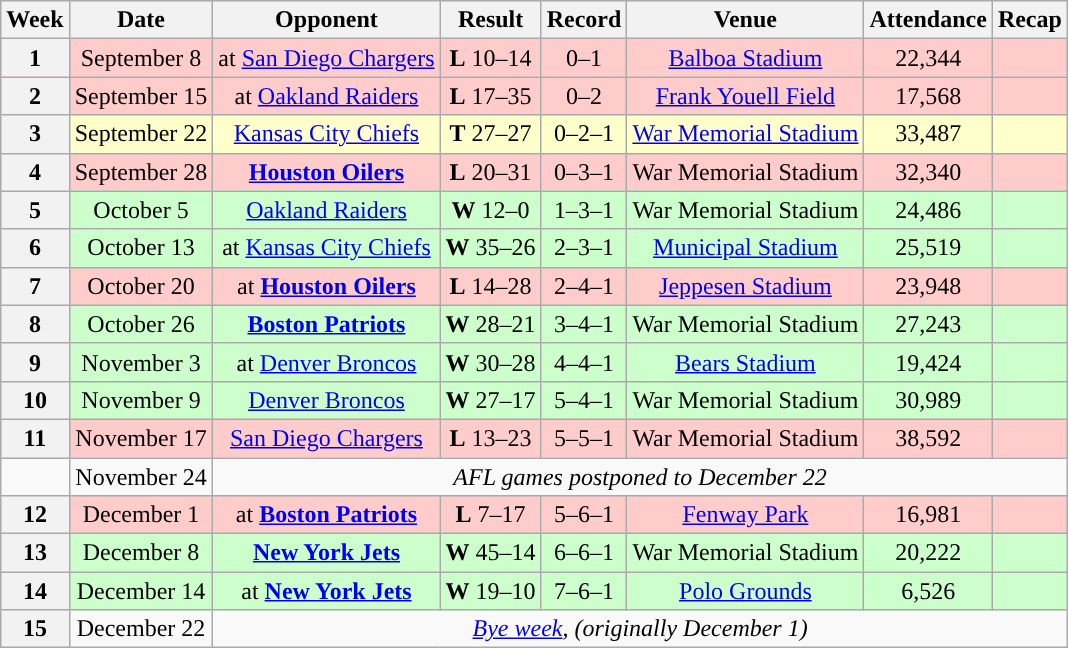<table class="wikitable" style="text-align:center">
<tr>
<th>Week</th>
<th>Date</th>
<th>Opponent</th>
<th>Result</th>
<th>Record</th>
<th>Venue</th>
<th>Attendance</th>
<th>Recap</th>
</tr>
<tr style="background:#fcc">
<th>1</th>
<td>September 8</td>
<td>at <a href='#'>San Diego Chargers</a></td>
<td><strong>L</strong> 10–14</td>
<td>0–1</td>
<td><a href='#'>Balboa Stadium</a></td>
<td>22,344</td>
<td></td>
</tr>
<tr style="background:#fcc">
<th>2</th>
<td>September 15</td>
<td>at <a href='#'>Oakland Raiders</a></td>
<td><strong>L</strong> 17–35</td>
<td>0–2</td>
<td><a href='#'>Frank Youell Field</a></td>
<td>17,568</td>
<td></td>
</tr>
<tr style="background:#ffc">
<th>3</th>
<td>September 22</td>
<td><a href='#'>Kansas City Chiefs</a></td>
<td><strong>T</strong> 27–27</td>
<td>0–2–1</td>
<td><a href='#'>War Memorial Stadium</a></td>
<td>33,487</td>
<td></td>
</tr>
<tr style="background:#fcc">
<th>4</th>
<td>September 28</td>
<td><strong><a href='#'>Houston Oilers</a></strong></td>
<td><strong>L</strong> 20–31</td>
<td>0–3–1</td>
<td>War Memorial Stadium</td>
<td>32,340</td>
<td></td>
</tr>
<tr style="background:#cfc">
<th>5</th>
<td>October 5</td>
<td><a href='#'>Oakland Raiders</a></td>
<td><strong>W</strong> 12–0</td>
<td>1–3–1</td>
<td>War Memorial Stadium</td>
<td>24,486</td>
<td></td>
</tr>
<tr style="background:#cfc">
<th>6</th>
<td>October 13</td>
<td>at <a href='#'>Kansas City Chiefs</a></td>
<td><strong>W</strong> 35–26</td>
<td>2–3–1</td>
<td><a href='#'>Municipal Stadium</a></td>
<td>25,519</td>
<td></td>
</tr>
<tr style="background:#fcc">
<th>7</th>
<td>October 20</td>
<td>at <strong><a href='#'>Houston Oilers</a></strong></td>
<td><strong>L</strong> 14–28</td>
<td>2–4–1</td>
<td><a href='#'>Jeppesen Stadium</a></td>
<td>23,948</td>
<td></td>
</tr>
<tr style="background:#cfc">
<th>8</th>
<td>October 26</td>
<td><strong><a href='#'>Boston Patriots</a></strong></td>
<td><strong>W</strong> 28–21</td>
<td>3–4–1</td>
<td>War Memorial Stadium</td>
<td>27,243</td>
<td></td>
</tr>
<tr style="background:#cfc">
<th>9</th>
<td>November 3</td>
<td>at <a href='#'>Denver Broncos</a></td>
<td><strong>W</strong> 30–28</td>
<td>4–4–1</td>
<td><a href='#'>Bears Stadium</a></td>
<td>19,424</td>
<td></td>
</tr>
<tr style="background:#cfc">
<th>10</th>
<td>November 9</td>
<td><a href='#'>Denver Broncos</a></td>
<td><strong>W</strong> 27–17</td>
<td>5–4–1</td>
<td>War Memorial Stadium</td>
<td>30,989</td>
<td></td>
</tr>
<tr style="background:#fcc">
<th>11</th>
<td>November 17</td>
<td><a href='#'>San Diego Chargers</a></td>
<td><strong>L</strong> 13–23</td>
<td>5–5–1</td>
<td>War Memorial Stadium</td>
<td>38,592</td>
<td></td>
</tr>
<tr>
<td align=center></td>
<td>November 24</td>
<td colSpan="7" style="text-align: center;"><em>AFL games postponed to December 22</em></td>
</tr>
<tr style="background:#fcc">
<th>12</th>
<td>December 1</td>
<td>at <strong><a href='#'>Boston Patriots</a></strong></td>
<td><strong>L</strong> 7–17</td>
<td>5–6–1</td>
<td><a href='#'>Fenway Park</a></td>
<td>16,981</td>
<td></td>
</tr>
<tr style="background:#cfc">
<th>13</th>
<td>December 8</td>
<td><strong><a href='#'>New York Jets</a></strong></td>
<td><strong>W</strong> 45–14</td>
<td>6–6–1</td>
<td>War Memorial Stadium</td>
<td>20,222</td>
<td></td>
</tr>
<tr style="background:#cfc">
<th>14</th>
<td>December 14</td>
<td>at <strong><a href='#'>New York Jets</a></strong></td>
<td><strong>W</strong> 19–10</td>
<td>7–6–1</td>
<td><a href='#'>Polo Grounds</a></td>
<td>6,526</td>
<td></td>
</tr>
<tr>
<th>15</th>
<td>December 22</td>
<td colSpan="7" style="text-align: center;"><em><a href='#'>Bye week</a>, (originally December 1)</em></td>
</tr>
</table>
